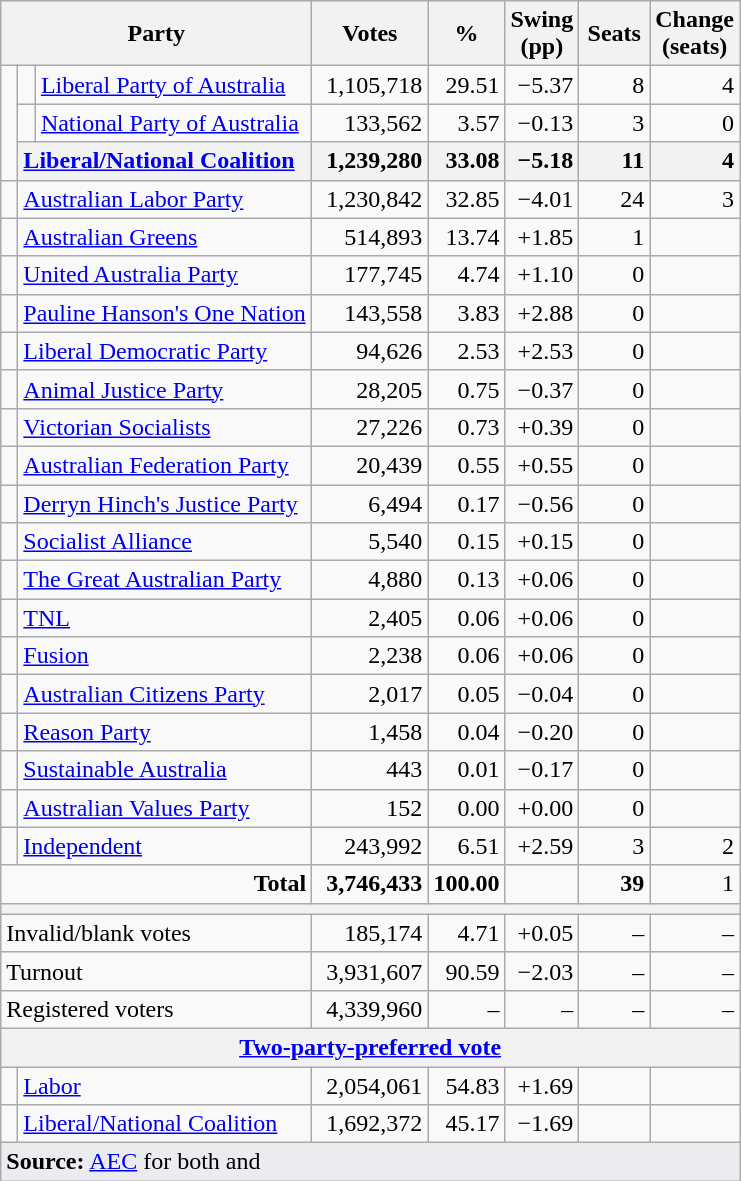<table class="wikitable" style="text-align:right;  margin-bottom:0">
<tr>
<th style="width:200px" colspan=3>Party</th>
<th style="width:70px;">Votes</th>
<th style="width:40px;">%</th>
<th style="width:40px;">Swing (pp)</th>
<th style="width:40px;">Seats</th>
<th style="width:40px;">Change (seats)</th>
</tr>
<tr>
<td rowspan="3"> </td>
<td> </td>
<td align=left><a href='#'>Liberal Party of Australia</a></td>
<td>1,105,718</td>
<td>29.51</td>
<td>−5.37</td>
<td>8</td>
<td> 4</td>
</tr>
<tr>
<td> </td>
<td align=left><a href='#'>National Party of Australia</a></td>
<td>133,562</td>
<td>3.57</td>
<td>−0.13</td>
<td>3</td>
<td> 0</td>
</tr>
<tr>
<th colspan="2" style="text-align:left;"><a href='#'>Liberal/National Coalition</a></th>
<th style="text-align:right;">1,239,280</th>
<th style="text-align:right;">33.08</th>
<th style="text-align:right;">−5.18</th>
<th style="text-align:right;">11</th>
<th style="text-align:right;"> 4</th>
</tr>
<tr>
<td> </td>
<td style="text-align:left;" colspan="2"><a href='#'>Australian Labor Party</a></td>
<td align=right>1,230,842</td>
<td align=right>32.85</td>
<td align=right>−4.01</td>
<td align=right>24</td>
<td align=right> 3</td>
</tr>
<tr>
<td> </td>
<td style="text-align:left;" colspan="2"><a href='#'>Australian Greens</a></td>
<td align=right>514,893</td>
<td align=right>13.74</td>
<td align=right>+1.85</td>
<td align=right>1</td>
<td align=right></td>
</tr>
<tr>
<td> </td>
<td style="text-align:left;" colspan="2"><a href='#'>United Australia Party</a></td>
<td align=right>177,745</td>
<td align=right>4.74</td>
<td align=right>+1.10</td>
<td align=right>0</td>
<td align=right></td>
</tr>
<tr>
<td> </td>
<td style="text-align:left;" colspan="2"><a href='#'>Pauline Hanson's One Nation</a></td>
<td align=right>143,558</td>
<td align=right>3.83</td>
<td align=right>+2.88</td>
<td align=right>0</td>
<td align=right></td>
</tr>
<tr>
<td> </td>
<td style="text-align:left;" colspan="2"><a href='#'>Liberal Democratic Party</a></td>
<td align=right>94,626</td>
<td align=right>2.53</td>
<td align=right>+2.53</td>
<td align=right>0</td>
<td align=right></td>
</tr>
<tr>
<td> </td>
<td style="text-align:left;" colspan="2"><a href='#'>Animal Justice Party</a></td>
<td align=right>28,205</td>
<td align=right>0.75</td>
<td align=right>−0.37</td>
<td align=right>0</td>
<td align=right></td>
</tr>
<tr>
<td> </td>
<td style="text-align:left;" colspan="2"><a href='#'>Victorian Socialists</a></td>
<td align=right>27,226</td>
<td align=right>0.73</td>
<td align=right>+0.39</td>
<td align=right>0</td>
<td align=right></td>
</tr>
<tr>
<td> </td>
<td style="text-align:left;" colspan="2"><a href='#'>Australian Federation Party</a></td>
<td align=right>20,439</td>
<td align=right>0.55</td>
<td align=right>+0.55</td>
<td align=right>0</td>
<td align=right></td>
</tr>
<tr>
<td> </td>
<td style="text-align:left;" colspan="2"><a href='#'>Derryn Hinch's Justice Party</a></td>
<td align=right>6,494</td>
<td align=right>0.17</td>
<td align=right>−0.56</td>
<td align=right>0</td>
<td align=right></td>
</tr>
<tr>
<td> </td>
<td style="text-align:left;" colspan="2"><a href='#'>Socialist Alliance</a></td>
<td align=right>5,540</td>
<td align=right>0.15</td>
<td align=right>+0.15</td>
<td align=right>0</td>
<td align=right></td>
</tr>
<tr>
<td> </td>
<td style="text-align:left;" colspan="2"><a href='#'>The Great Australian Party</a></td>
<td align=right>4,880</td>
<td align=right>0.13</td>
<td align=right>+0.06</td>
<td align=right>0</td>
<td align=right></td>
</tr>
<tr>
<td> </td>
<td style="text-align:left;" colspan="2"><a href='#'>TNL</a></td>
<td align=right>2,405</td>
<td align=right>0.06</td>
<td align=right>+0.06</td>
<td align=right>0</td>
<td align=right></td>
</tr>
<tr>
<td> </td>
<td style="text-align:left;" colspan="2"><a href='#'>Fusion</a></td>
<td align=right>2,238</td>
<td align=right>0.06</td>
<td align=right>+0.06</td>
<td align=right>0</td>
<td align=right></td>
</tr>
<tr>
<td> </td>
<td style="text-align:left;" colspan="2"><a href='#'>Australian Citizens Party</a></td>
<td align=right>2,017</td>
<td align=right>0.05</td>
<td align=right>−0.04</td>
<td align=right>0</td>
<td align=right></td>
</tr>
<tr>
<td> </td>
<td style="text-align:left;" colspan="2"><a href='#'>Reason Party</a></td>
<td align=right>1,458</td>
<td align=right>0.04</td>
<td align=right>−0.20</td>
<td align=right>0</td>
<td align=right></td>
</tr>
<tr>
<td> </td>
<td style="text-align:left;" colspan="2"><a href='#'>Sustainable Australia</a></td>
<td align=right>443</td>
<td align=right>0.01</td>
<td align=right>−0.17</td>
<td align=right>0</td>
<td align=right></td>
</tr>
<tr>
<td> </td>
<td style="text-align:left;" colspan="2"><a href='#'>Australian Values Party</a></td>
<td align=right>152</td>
<td align=right>0.00</td>
<td align=right>+0.00</td>
<td align=right>0</td>
<td align=right></td>
</tr>
<tr>
<td> </td>
<td style="text-align:left;" colspan="2"><a href='#'>Independent</a></td>
<td align=right>243,992</td>
<td align=right>6.51</td>
<td align=right>+2.59</td>
<td align=right>3</td>
<td align=right> 2</td>
</tr>
<tr>
<td colspan="3" align="right"><strong>Total</strong></td>
<td><strong>3,746,433</strong></td>
<td><strong>100.00</strong></td>
<td></td>
<td><strong>39</strong></td>
<td>1</td>
</tr>
<tr>
<th colspan="9"></th>
</tr>
<tr>
<td style="text-align:left;" colspan="3">Invalid/blank votes</td>
<td>185,174</td>
<td>4.71</td>
<td>+0.05</td>
<td>–</td>
<td>–</td>
</tr>
<tr>
<td style="text-align:left;" colspan="3">Turnout</td>
<td>3,931,607</td>
<td>90.59</td>
<td>−2.03</td>
<td>–</td>
<td>–</td>
</tr>
<tr>
<td colspan="3" style="text-align:left;">Registered voters</td>
<td>4,339,960</td>
<td>–</td>
<td>–</td>
<td>–</td>
<td>–</td>
</tr>
<tr>
<th colspan="8"><a href='#'>Two-party-preferred vote</a></th>
</tr>
<tr>
<td></td>
<td colspan="2" style="text-align:left;"><a href='#'>Labor</a></td>
<td>2,054,061</td>
<td>54.83</td>
<td>+1.69</td>
<td></td>
<td></td>
</tr>
<tr>
<td></td>
<td colspan="2" style="text-align:left;"><a href='#'>Liberal/National Coalition</a></td>
<td>1,692,372</td>
<td>45.17</td>
<td>−1.69</td>
<td></td>
<td></td>
</tr>
<tr>
<td style="text-align:left; background-color:#eaecf0" colspan="8"><strong>Source:</strong> <a href='#'>AEC</a> for both  and </td>
</tr>
</table>
